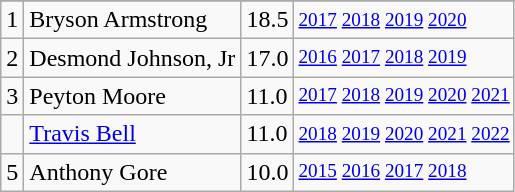<table class="wikitable">
<tr>
</tr>
<tr>
<td>1</td>
<td>Bryson Armstrong</td>
<td>18.5</td>
<td style="font-size:80%;"><a href='#'>2017</a> <a href='#'>2018</a> <a href='#'>2019</a> <a href='#'>2020</a></td>
</tr>
<tr>
<td>2</td>
<td>Desmond Johnson, Jr</td>
<td>17.0</td>
<td style="font-size:80%;"><a href='#'>2016</a> <a href='#'>2017</a> <a href='#'>2018</a> <a href='#'>2019</a></td>
</tr>
<tr>
<td>3</td>
<td>Peyton Moore</td>
<td>11.0</td>
<td style="font-size:80%;"><a href='#'>2017</a> <a href='#'>2018</a> <a href='#'>2019</a> <a href='#'>2020</a> <a href='#'>2021</a></td>
</tr>
<tr>
<td></td>
<td><a href='#'>Travis Bell</a></td>
<td>11.0</td>
<td style="font-size:80%;"><a href='#'>2018</a> <a href='#'>2019</a> <a href='#'>2020</a> <a href='#'>2021</a> <a href='#'>2022</a></td>
</tr>
<tr>
<td>5</td>
<td>Anthony Gore</td>
<td>10.0</td>
<td style="font-size:80%;"><a href='#'>2015</a> <a href='#'>2016</a> <a href='#'>2017</a> <a href='#'>2018</a></td>
</tr>
</table>
